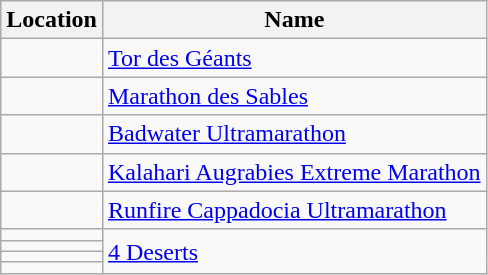<table class="wikitable sortable">
<tr>
<th>Location</th>
<th>Name</th>
</tr>
<tr>
<td></td>
<td><a href='#'>Tor des Géants</a></td>
</tr>
<tr>
<td></td>
<td><a href='#'>Marathon des Sables</a></td>
</tr>
<tr>
<td></td>
<td><a href='#'>Badwater Ultramarathon</a></td>
</tr>
<tr>
<td></td>
<td><a href='#'>Kalahari Augrabies Extreme Marathon</a></td>
</tr>
<tr>
<td></td>
<td><a href='#'>Runfire Cappadocia Ultramarathon</a></td>
</tr>
<tr>
<td></td>
<td rowspan="4"><a href='#'>4 Deserts</a></td>
</tr>
<tr>
<td></td>
</tr>
<tr>
<td></td>
</tr>
<tr>
<td></td>
</tr>
</table>
